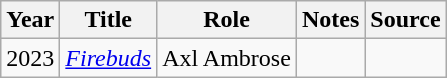<table class="wikitable">
<tr>
<th>Year</th>
<th>Title</th>
<th>Role</th>
<th>Notes</th>
<th>Source</th>
</tr>
<tr>
<td>2023</td>
<td><em><a href='#'>Firebuds</a></em></td>
<td>Axl Ambrose</td>
<td></td>
<td></td>
</tr>
</table>
